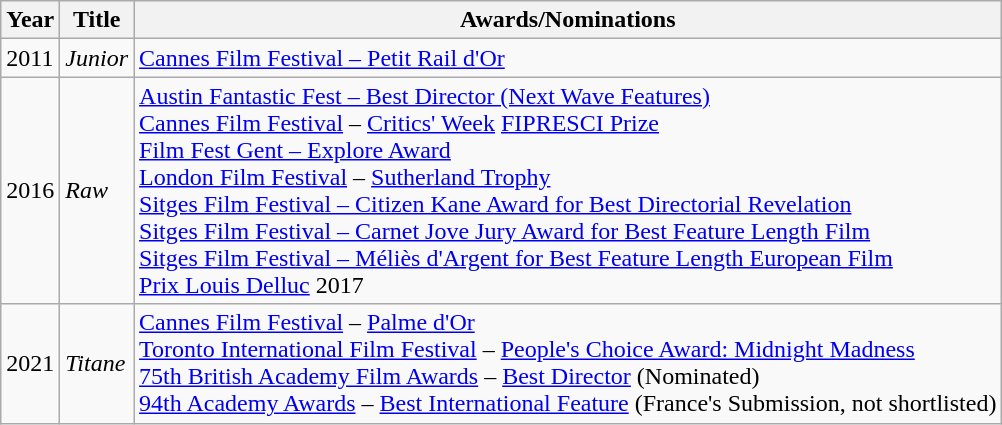<table class="wikitable">
<tr>
<th>Year</th>
<th>Title</th>
<th>Awards/Nominations</th>
</tr>
<tr>
<td>2011</td>
<td><em>Junior</em></td>
<td><a href='#'>Cannes Film Festival – Petit Rail d'Or</a></td>
</tr>
<tr>
<td>2016</td>
<td><em>Raw</em></td>
<td><a href='#'>Austin Fantastic Fest – Best Director (Next Wave Features)</a><br><a href='#'>Cannes Film Festival</a> – <a href='#'>Critics' Week</a> <a href='#'>FIPRESCI Prize</a><br><a href='#'>Film Fest Gent – Explore Award</a><br><a href='#'>London Film Festival</a> – <a href='#'>Sutherland Trophy</a><br><a href='#'>Sitges Film Festival – Citizen Kane Award for Best Directorial Revelation</a><br><a href='#'>Sitges Film Festival – Carnet Jove Jury Award for Best Feature Length Film</a><br><a href='#'>Sitges Film Festival – Méliès d'Argent for Best Feature Length European Film</a><br><a href='#'>Prix Louis Delluc</a> 2017</td>
</tr>
<tr>
<td>2021</td>
<td><em>Titane</em></td>
<td><a href='#'>Cannes Film Festival</a> – <a href='#'>Palme d'Or</a><br><a href='#'>Toronto International Film Festival</a> – <a href='#'>People's Choice Award: Midnight Madness</a><br><a href='#'>75th British Academy Film Awards</a> – <a href='#'>Best Director</a> (Nominated)<br><a href='#'>94th Academy Awards</a> – <a href='#'>Best International Feature</a> (France's Submission, not shortlisted)</td>
</tr>
</table>
